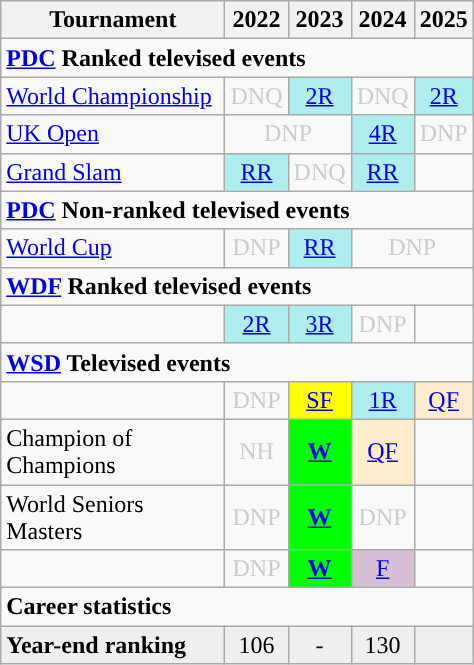<table class="wikitable" style="width:25%; margin:0">
<tr>
<th>Tournament</th>
<th>2022</th>
<th>2023</th>
<th>2024</th>
<th>2025</th>
</tr>
<tr>
<td colspan="20" align="left"><strong><a href='#'>PDC</a> Ranked televised events</strong></td>
</tr>
<tr>
<td align=left><a href='#'>World Championship</a></td>
<td style="text-align:center; color:#ccc;">DNQ</td>
<td style="text-align:center; background:#afeeee;"><a href='#'>2R</a></td>
<td style="text-align:center; color:#ccc;">DNQ</td>
<td style="text-align:center; background:#afeeee;"><a href='#'>2R</a></td>
</tr>
<tr>
<td><a href='#'>UK Open</a></td>
<td style="text-align:center; color:#ccc;" colspan="2;">DNP</td>
<td style="text-align:center; background:#afeeee;"><a href='#'>4R</a></td>
<td style="text-align:center; color:#ccc;">DNP</td>
</tr>
<tr>
<td align=left><a href='#'>Grand Slam</a></td>
<td style="text-align:center; background:#afeeee;"><a href='#'>RR</a></td>
<td style="text-align:center; color:#ccc;">DNQ</td>
<td style="text-align:center; background:#afeeee;"><a href='#'>RR</a></td>
<td></td>
</tr>
<tr>
<td colspan="20" align="left"><strong><a href='#'>PDC</a> Non-ranked televised events</strong></td>
</tr>
<tr>
<td align=left><a href='#'>World Cup</a></td>
<td style="text-align:center; color:#ccc;">DNP</td>
<td style="text-align:center; background:#afeeee;"><a href='#'>RR</a></td>
<td colspan="2" style="text-align:center; color:#ccc;">DNP</td>
</tr>
<tr>
<td colspan="31" align="left"><strong><a href='#'>WDF</a> Ranked televised events</strong></td>
</tr>
<tr>
<td align=left></td>
<td style="text-align:center; background:#afeeee;"><a href='#'>2R</a></td>
<td style="text-align:center; background:#afeeee;"><a href='#'>3R</a></td>
<td style="text-align:center; color:#ccc;">DNP</td>
<td></td>
</tr>
<tr>
<td colspan="20" align="left"><strong><a href='#'>WSD</a> Televised events</strong></td>
</tr>
<tr>
<td align=left></td>
<td style="text-align:center; color:#ccc;">DNP</td>
<td style="text-align:center; background:yellow;"><a href='#'>SF</a></td>
<td style="text-align:center; background:#afeeee;"><a href='#'>1R</a></td>
<td style="text-align:center; background:#ffebcd;"><a href='#'>QF</a></td>
</tr>
<tr>
<td align=left>Champion of Champions</td>
<td style="text-align:center; color:#ccc;">NH</td>
<td style="text-align:center; background:lime;"><strong><a href='#'>W</a></strong></td>
<td style="text-align:center; background:#ffebcd;"><a href='#'>QF</a></td>
<td></td>
</tr>
<tr>
<td align=left>World Seniors Masters</td>
<td style="text-align:center; color:#ccc;">DNP</td>
<td style="text-align:center; background:lime;"><strong><a href='#'>W</a></strong></td>
<td style="text-align:center; color:#ccc;">DNP</td>
<td></td>
</tr>
<tr>
<td align=left></td>
<td style="text-align:center; color:#ccc;">DNP</td>
<td style="text-align:center; background:lime;"><strong><a href='#'>W</a></strong></td>
<td style="text-align:center; background:thistle;"><a href='#'>F</a></td>
<td></td>
</tr>
<tr>
<td colspan="21" align="left"><strong>Career statistics</strong></td>
</tr>
<tr bgcolor="efefef">
<td align="left"><strong>Year-end ranking</strong></td>
<td style="text-align:center;">106</td>
<td style="text-align:center;">-</td>
<td style="text-align:center;">130</td>
<td style="text-align:center;"></td>
</tr>
</table>
